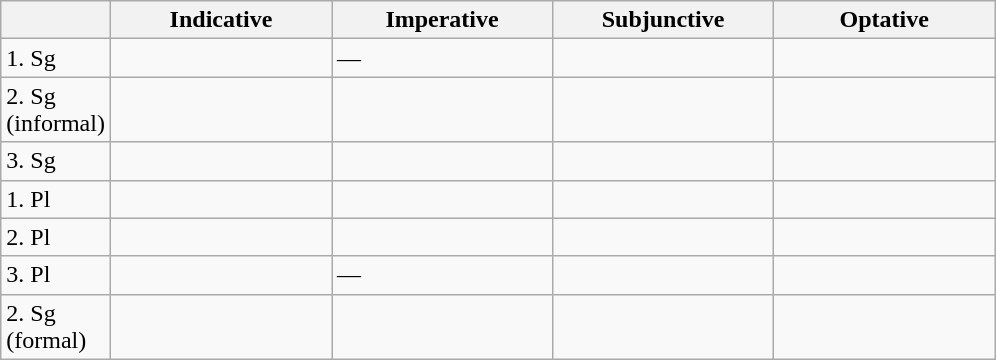<table class="wikitable">
<tr>
<th width="40"></th>
<th width="140">Indicative</th>
<th width="140">Imperative</th>
<th width="140">Subjunctive</th>
<th width="140">Optative</th>
</tr>
<tr>
<td>1. Sg</td>
<td></td>
<td>—</td>
<td></td>
<td></td>
</tr>
<tr>
<td>2. Sg (informal)</td>
<td></td>
<td></td>
<td></td>
<td></td>
</tr>
<tr>
<td>3. Sg</td>
<td></td>
<td></td>
<td></td>
<td></td>
</tr>
<tr>
<td>1. Pl</td>
<td></td>
<td></td>
<td></td>
<td></td>
</tr>
<tr>
<td>2. Pl</td>
<td></td>
<td></td>
<td></td>
<td></td>
</tr>
<tr>
<td>3. Pl</td>
<td></td>
<td>—</td>
<td></td>
<td></td>
</tr>
<tr>
<td>2. Sg (formal)</td>
<td></td>
<td></td>
<td></td>
<td></td>
</tr>
</table>
